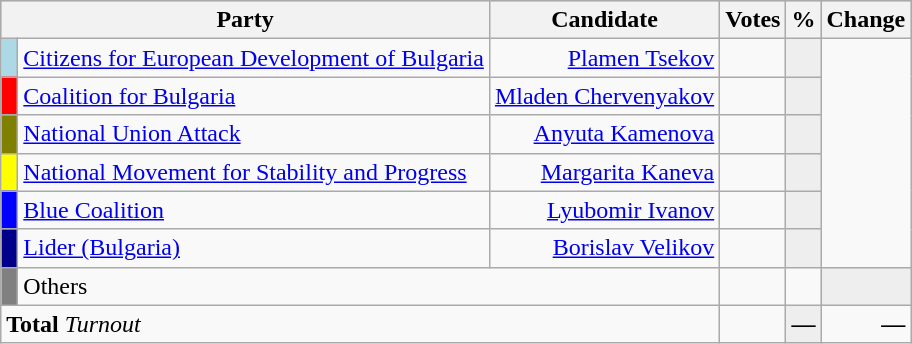<table class="wikitable" border="1">
<tr style="background-color:#C9C9C9">
<th align=left colspan=2 valign=top>Party</th>
<th align-right>Candidate</th>
<th align-right>Votes</th>
<th align=right>%</th>
<th align=right>Change</th>
</tr>
<tr>
<td bgcolor="lightblue"> </td>
<td align=left><a href='#'>Citizens for European Development of Bulgaria</a></td>
<td align=right><a href='#'>Plamen Tsekov</a></td>
<td align=right></td>
<td align=right style="background-color:#EEEEEE"></td>
</tr>
<tr>
<td bgcolor="red"> </td>
<td align=left><a href='#'>Coalition for Bulgaria</a></td>
<td align=right><a href='#'>Mladen Chervenyakov</a></td>
<td align=right></td>
<td align=right style="background-color:#EEEEEE"></td>
</tr>
<tr>
<td bgcolor="#808000"> </td>
<td align=left><a href='#'>National Union Attack</a></td>
<td align=right><a href='#'>Anyuta Kamenova</a></td>
<td align=right></td>
<td align=right style="background-color:#EEEEEE"></td>
</tr>
<tr>
<td bgcolor="yellow"> </td>
<td align=left><a href='#'>National Movement for Stability and Progress</a></td>
<td align=right><a href='#'>Margarita Kaneva</a></td>
<td align=right></td>
<td align=right style="background-color:#EEEEEE"></td>
</tr>
<tr>
<td bgcolor="blue"> </td>
<td align=left><a href='#'>Blue Coalition</a></td>
<td align=right><a href='#'>Lyubomir Ivanov</a></td>
<td align=right></td>
<td align=right style="background-color:#EEEEEE"></td>
</tr>
<tr>
<td bgcolor="darkblue"> </td>
<td align=left><a href='#'>Lider (Bulgaria)</a></td>
<td align=right><a href='#'>Borislav Velikov</a></td>
<td align=right></td>
<td align=right style="background-color:#EEEEEE"></td>
</tr>
<tr>
<td bgcolor="grey"> </td>
<td align=left colspan=2>Others</td>
<td align=right></td>
<td align=right></td>
<td align=right style="background-color:#EEEEEE"></td>
</tr>
<tr>
<td align=left colspan=3><strong>Total</strong>      <em> Turnout</em></td>
<td align=right></td>
<td align=right style="background-color:#EEEEEE"><strong>—</strong></td>
<td align=right><strong>—</strong></td>
</tr>
</table>
